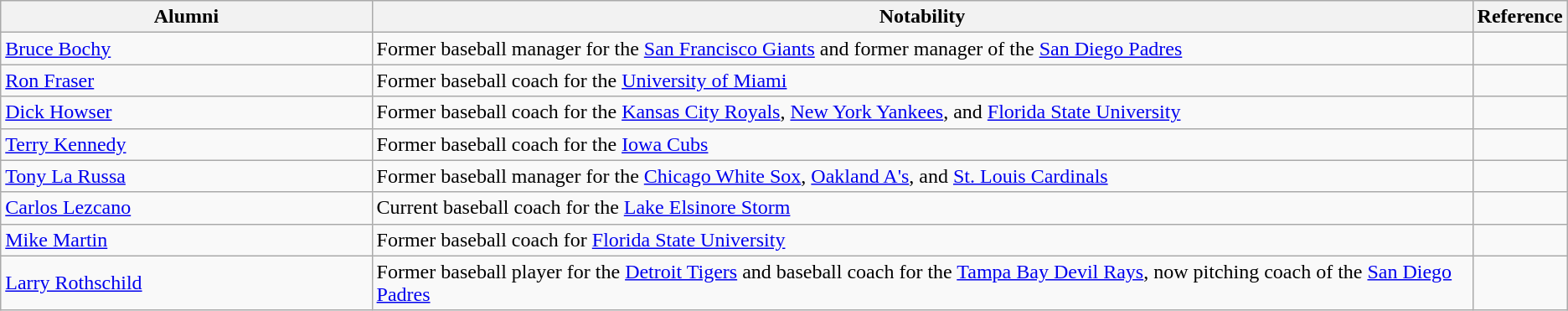<table class="wikitable vertical-align-top">
<tr>
<th style="width:25%;">Alumni</th>
<th style="width:75%;">Notability</th>
<th style="width:*;" class="unsortable">Reference</th>
</tr>
<tr>
<td><a href='#'>Bruce Bochy</a></td>
<td>Former baseball manager for the <a href='#'>San Francisco Giants</a> and former manager of the <a href='#'>San Diego Padres</a></td>
<td></td>
</tr>
<tr>
<td><a href='#'>Ron Fraser</a></td>
<td>Former baseball coach for the <a href='#'>University of Miami</a></td>
<td></td>
</tr>
<tr>
<td><a href='#'>Dick Howser</a></td>
<td>Former baseball coach for the <a href='#'>Kansas City Royals</a>, <a href='#'>New York Yankees</a>, and <a href='#'>Florida State University</a></td>
<td></td>
</tr>
<tr>
<td><a href='#'>Terry Kennedy</a></td>
<td>Former baseball coach for the <a href='#'>Iowa Cubs</a></td>
<td></td>
</tr>
<tr>
<td><a href='#'>Tony La Russa</a></td>
<td>Former baseball manager for the <a href='#'>Chicago White Sox</a>, <a href='#'>Oakland A's</a>, and <a href='#'>St. Louis Cardinals</a></td>
<td></td>
</tr>
<tr>
<td><a href='#'>Carlos Lezcano</a></td>
<td>Current baseball coach for the <a href='#'>Lake Elsinore Storm</a></td>
<td></td>
</tr>
<tr>
<td><a href='#'>Mike Martin</a></td>
<td>Former baseball coach for <a href='#'>Florida State University</a></td>
<td></td>
</tr>
<tr>
<td><a href='#'>Larry Rothschild</a></td>
<td>Former baseball player for the <a href='#'>Detroit Tigers</a> and baseball coach for the <a href='#'>Tampa Bay Devil Rays</a>, now pitching coach of the <a href='#'>San Diego Padres</a></td>
<td></td>
</tr>
</table>
